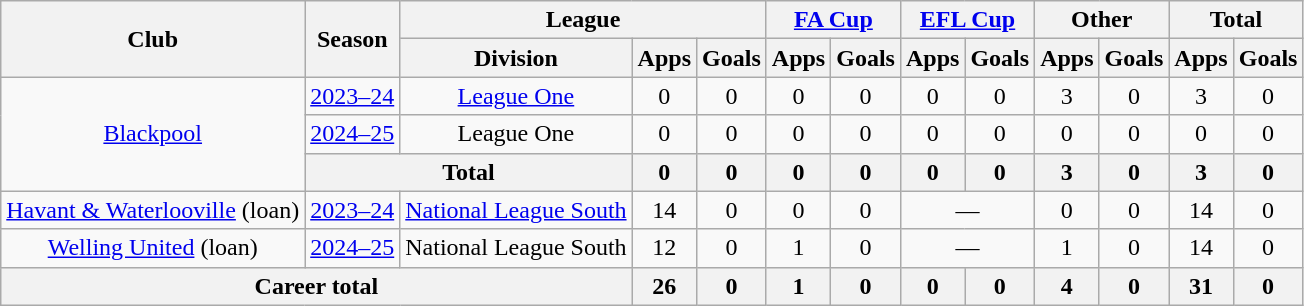<table class="wikitable" style="text-align:center;">
<tr>
<th rowspan="2">Club</th>
<th rowspan="2">Season</th>
<th colspan="3">League</th>
<th colspan="2"><a href='#'>FA Cup</a></th>
<th colspan="2"><a href='#'>EFL Cup</a></th>
<th colspan="2">Other</th>
<th colspan="2">Total</th>
</tr>
<tr>
<th>Division</th>
<th>Apps</th>
<th>Goals</th>
<th>Apps</th>
<th>Goals</th>
<th>Apps</th>
<th>Goals</th>
<th>Apps</th>
<th>Goals</th>
<th>Apps</th>
<th>Goals</th>
</tr>
<tr>
<td rowspan="3"><a href='#'>Blackpool</a></td>
<td><a href='#'>2023–24</a></td>
<td><a href='#'>League One</a></td>
<td>0</td>
<td>0</td>
<td>0</td>
<td>0</td>
<td>0</td>
<td>0</td>
<td>3</td>
<td>0</td>
<td>3</td>
<td>0</td>
</tr>
<tr>
<td><a href='#'>2024–25</a></td>
<td>League One</td>
<td>0</td>
<td>0</td>
<td>0</td>
<td>0</td>
<td>0</td>
<td>0</td>
<td>0</td>
<td>0</td>
<td>0</td>
<td>0</td>
</tr>
<tr>
<th colspan="2">Total</th>
<th>0</th>
<th>0</th>
<th>0</th>
<th>0</th>
<th>0</th>
<th>0</th>
<th>3</th>
<th>0</th>
<th>3</th>
<th>0</th>
</tr>
<tr>
<td><a href='#'>Havant & Waterlooville</a> (loan)</td>
<td><a href='#'>2023–24</a></td>
<td><a href='#'>National League South</a></td>
<td>14</td>
<td>0</td>
<td>0</td>
<td>0</td>
<td colspan="2">—</td>
<td>0</td>
<td>0</td>
<td>14</td>
<td>0</td>
</tr>
<tr>
<td><a href='#'>Welling United</a> (loan)</td>
<td><a href='#'>2024–25</a></td>
<td>National League South</td>
<td>12</td>
<td>0</td>
<td>1</td>
<td>0</td>
<td colspan="2">—</td>
<td>1</td>
<td>0</td>
<td>14</td>
<td>0</td>
</tr>
<tr>
<th colspan="3">Career total</th>
<th>26</th>
<th>0</th>
<th>1</th>
<th>0</th>
<th>0</th>
<th>0</th>
<th>4</th>
<th>0</th>
<th>31</th>
<th>0</th>
</tr>
</table>
